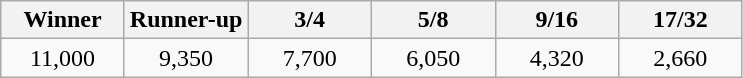<table class="wikitable">
<tr>
<th width=75>Winner</th>
<th width=75>Runner-up</th>
<th width=75>3/4</th>
<th width=75>5/8</th>
<th width=75>9/16</th>
<th width=75>17/32</th>
</tr>
<tr>
<td align=center>11,000</td>
<td align=center>9,350</td>
<td align=center>7,700</td>
<td align=center>6,050</td>
<td align=center>4,320</td>
<td align=center>2,660</td>
</tr>
</table>
